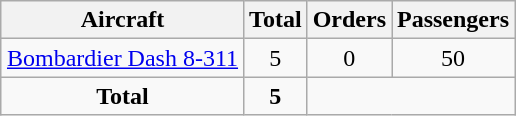<table class="wikitable" style="text-align: center; margin:0.5em auto">
<tr>
<th>Aircraft</th>
<th>Total</th>
<th>Orders</th>
<th>Passengers</th>
</tr>
<tr>
<td><a href='#'>Bombardier Dash 8-311</a></td>
<td align="center">5</td>
<td align="center">0</td>
<td align="center">50</td>
</tr>
<tr>
<td align="center"><strong>Total</strong></td>
<td align="center"><strong>5</strong></td>
<td colspan=2></td>
</tr>
</table>
